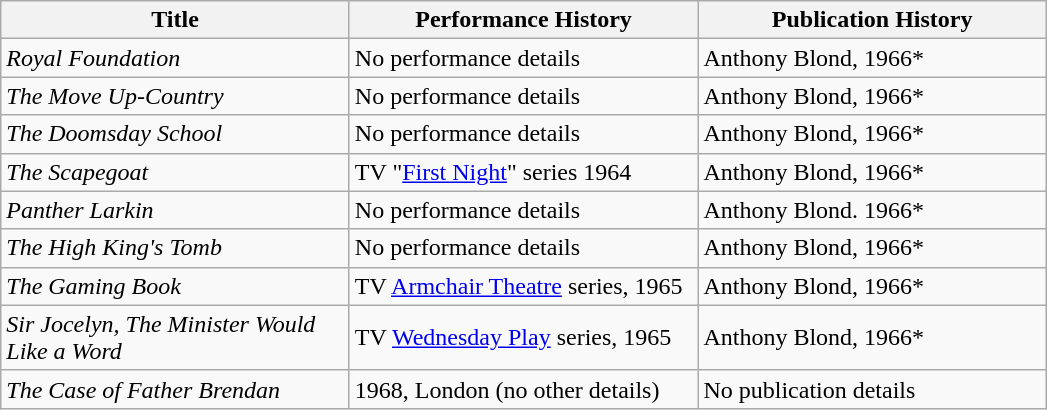<table class="wikitable">
<tr>
<th width="225">Title</th>
<th width="225">Performance History</th>
<th Width="225">Publication History</th>
</tr>
<tr>
<td><em>Royal Foundation</em></td>
<td>No performance details</td>
<td>Anthony Blond, 1966*</td>
</tr>
<tr>
<td><em>The Move Up-Country</em></td>
<td>No performance details</td>
<td>Anthony Blond, 1966*</td>
</tr>
<tr>
<td><em>The Doomsday School</em></td>
<td>No performance details</td>
<td>Anthony Blond, 1966*</td>
</tr>
<tr>
<td><em>The Scapegoat</em></td>
<td>TV "<a href='#'>First Night</a>" series 1964</td>
<td>Anthony Blond, 1966*</td>
</tr>
<tr>
<td><em>Panther Larkin</em></td>
<td>No performance details</td>
<td>Anthony Blond. 1966*</td>
</tr>
<tr>
<td><em>The High King's Tomb</em></td>
<td>No performance details</td>
<td>Anthony Blond, 1966*</td>
</tr>
<tr>
<td><em>The Gaming Book</em></td>
<td>TV <a href='#'>Armchair Theatre</a> series, 1965</td>
<td>Anthony Blond, 1966*</td>
</tr>
<tr>
<td><em>Sir Jocelyn, The Minister Would Like a Word</em></td>
<td>TV <a href='#'>Wednesday Play</a> series, 1965</td>
<td>Anthony Blond, 1966*</td>
</tr>
<tr>
<td><em>The Case of Father Brendan</em></td>
<td>1968, London (no other details)</td>
<td>No publication details</td>
</tr>
</table>
